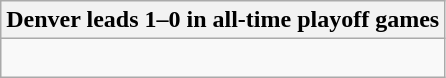<table class="wikitable collapsible collapsed">
<tr>
<th>Denver leads 1–0 in all-time playoff games</th>
</tr>
<tr>
<td><br></td>
</tr>
</table>
